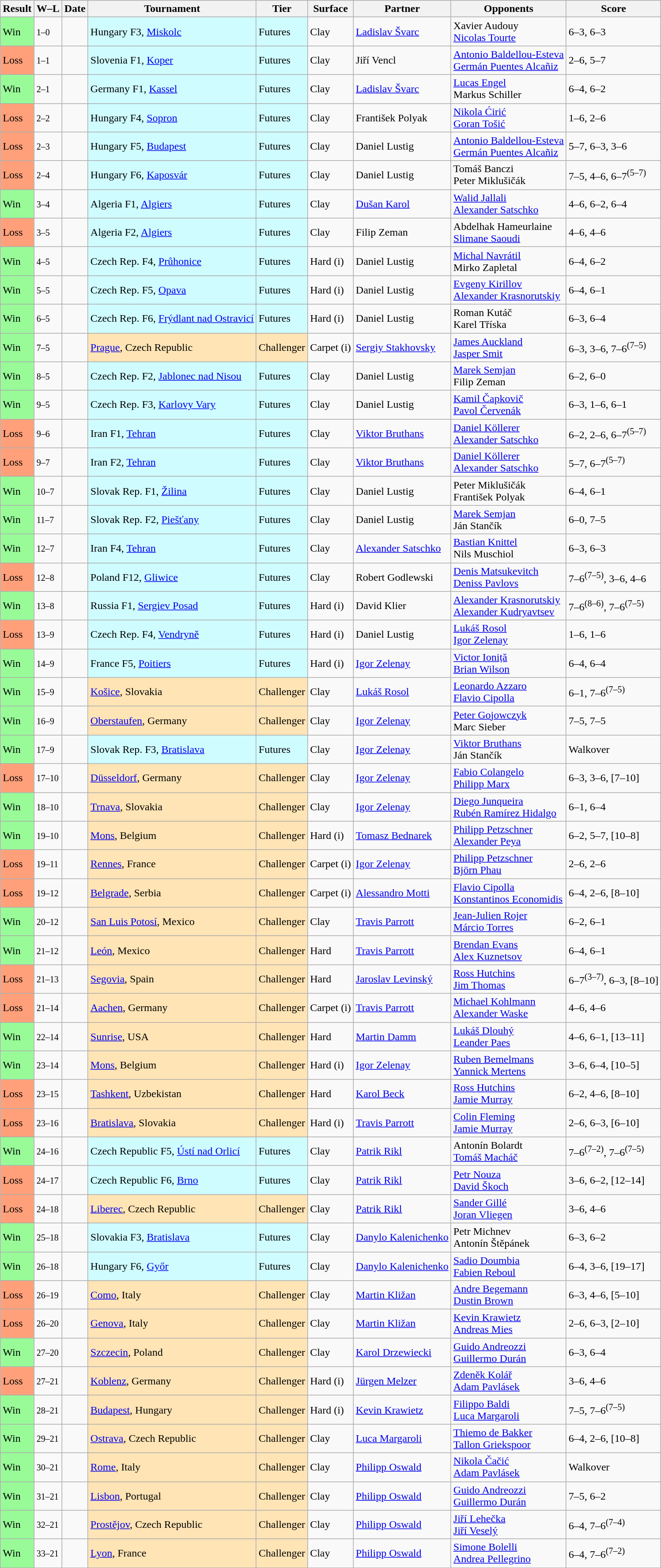<table class="sortable wikitable">
<tr>
<th>Result</th>
<th class="unsortable">W–L</th>
<th>Date</th>
<th>Tournament</th>
<th>Tier</th>
<th>Surface</th>
<th>Partner</th>
<th>Opponents</th>
<th class="unsortable">Score</th>
</tr>
<tr>
<td bgcolor=98FB98>Win</td>
<td><small>1–0</small></td>
<td></td>
<td style=background:#cffcff>Hungary F3, <a href='#'>Miskolc</a></td>
<td style=background:#cffcff>Futures</td>
<td>Clay</td>
<td> <a href='#'>Ladislav Švarc</a></td>
<td> Xavier Audouy<br> <a href='#'>Nicolas Tourte</a></td>
<td>6–3, 6–3</td>
</tr>
<tr>
<td bgcolor=FFA07A>Loss</td>
<td><small>1–1</small></td>
<td></td>
<td style=background:#cffcff>Slovenia F1, <a href='#'>Koper</a></td>
<td style=background:#cffcff>Futures</td>
<td>Clay</td>
<td> Jiří Vencl</td>
<td> <a href='#'>Antonio Baldellou-Esteva</a><br> <a href='#'>Germán Puentes Alcañiz</a></td>
<td>2–6, 5–7</td>
</tr>
<tr>
<td bgcolor=98FB98>Win</td>
<td><small>2–1</small></td>
<td></td>
<td style=background:#cffcff>Germany F1, <a href='#'>Kassel</a></td>
<td style=background:#cffcff>Futures</td>
<td>Clay</td>
<td> <a href='#'>Ladislav Švarc</a></td>
<td> <a href='#'>Lucas Engel</a><br> Markus Schiller</td>
<td>6–4, 6–2</td>
</tr>
<tr>
<td bgcolor=FFA07A>Loss</td>
<td><small>2–2</small></td>
<td></td>
<td style=background:#cffcff>Hungary F4, <a href='#'>Sopron</a></td>
<td style=background:#cffcff>Futures</td>
<td>Clay</td>
<td> František Polyak</td>
<td> <a href='#'>Nikola Ćirić</a><br> <a href='#'>Goran Tošić</a></td>
<td>1–6, 2–6</td>
</tr>
<tr>
<td bgcolor=FFA07A>Loss</td>
<td><small>2–3</small></td>
<td></td>
<td style=background:#cffcff>Hungary F5, <a href='#'>Budapest</a></td>
<td style=background:#cffcff>Futures</td>
<td>Clay</td>
<td> Daniel Lustig</td>
<td> <a href='#'>Antonio Baldellou-Esteva</a><br> <a href='#'>Germán Puentes Alcañiz</a></td>
<td>5–7, 6–3, 3–6</td>
</tr>
<tr>
<td bgcolor=FFA07A>Loss</td>
<td><small>2–4</small></td>
<td></td>
<td style=background:#cffcff>Hungary F6, <a href='#'>Kaposvár</a></td>
<td style=background:#cffcff>Futures</td>
<td>Clay</td>
<td> Daniel Lustig</td>
<td> Tomáš Banczi<br> Peter Miklušičák</td>
<td>7–5, 4–6, 6–7<sup>(5–7)</sup></td>
</tr>
<tr>
<td bgcolor=98fb98>Win</td>
<td><small>3–4</small></td>
<td></td>
<td style=background:#cffcff>Algeria F1, <a href='#'>Algiers</a></td>
<td style=background:#cffcff>Futures</td>
<td>Clay</td>
<td> <a href='#'>Dušan Karol</a></td>
<td> <a href='#'>Walid Jallali</a><br> <a href='#'>Alexander Satschko</a></td>
<td>4–6, 6–2, 6–4</td>
</tr>
<tr>
<td bgcolor=FFA07A>Loss</td>
<td><small>3–5</small></td>
<td></td>
<td style=background:#cffcff>Algeria F2, <a href='#'>Algiers</a></td>
<td style=background:#cffcff>Futures</td>
<td>Clay</td>
<td> Filip Zeman</td>
<td> Abdelhak Hameurlaine<br> <a href='#'>Slimane Saoudi</a></td>
<td>4–6, 4–6</td>
</tr>
<tr>
<td bgcolor=98fb98>Win</td>
<td><small>4–5</small></td>
<td></td>
<td style=background:#cffcff>Czech Rep. F4, <a href='#'>Průhonice</a></td>
<td style=background:#cffcff>Futures</td>
<td>Hard (i)</td>
<td> Daniel Lustig</td>
<td> <a href='#'>Michal Navrátil</a><br> Mirko Zapletal</td>
<td>6–4, 6–2</td>
</tr>
<tr>
<td bgcolor=98fb98>Win</td>
<td><small>5–5</small></td>
<td></td>
<td style=background:#cffcff>Czech Rep. F5, <a href='#'>Opava</a></td>
<td style=background:#cffcff>Futures</td>
<td>Hard (i)</td>
<td> Daniel Lustig</td>
<td> <a href='#'>Evgeny Kirillov</a><br> <a href='#'>Alexander Krasnorutskiy</a></td>
<td>6–4, 6–1</td>
</tr>
<tr>
<td bgcolor=98fb98>Win</td>
<td><small>6–5</small></td>
<td></td>
<td style=background:#cffcff>Czech Rep. F6, <a href='#'>Frýdlant nad Ostravicí</a></td>
<td style=background:#cffcff>Futures</td>
<td>Hard (i)</td>
<td> Daniel Lustig</td>
<td> Roman Kutáč<br> Karel Tříska</td>
<td>6–3, 6–4</td>
</tr>
<tr>
<td bgcolor=98fb98>Win</td>
<td><small>7–5</small></td>
<td></td>
<td style=background:moccasin><a href='#'>Prague</a>, Czech Republic</td>
<td style=background:moccasin>Challenger</td>
<td>Carpet (i)</td>
<td> <a href='#'>Sergiy Stakhovsky</a></td>
<td> <a href='#'>James Auckland</a><br> <a href='#'>Jasper Smit</a></td>
<td>6–3, 3–6, 7–6<sup>(7–5)</sup></td>
</tr>
<tr>
<td bgcolor=98fb98>Win</td>
<td><small>8–5</small></td>
<td></td>
<td style=background:#cffcff>Czech Rep. F2, <a href='#'>Jablonec nad Nisou</a></td>
<td style=background:#cffcff>Futures</td>
<td>Clay</td>
<td> Daniel Lustig</td>
<td> <a href='#'>Marek Semjan</a><br> Filip Zeman</td>
<td>6–2, 6–0</td>
</tr>
<tr>
<td bgcolor=98fb98>Win</td>
<td><small>9–5</small></td>
<td></td>
<td style=background:#cffcff>Czech Rep. F3, <a href='#'>Karlovy Vary</a></td>
<td style=background:#cffcff>Futures</td>
<td>Clay</td>
<td> Daniel Lustig</td>
<td> <a href='#'>Kamil Čapkovič</a><br> <a href='#'>Pavol Červenák</a></td>
<td>6–3, 1–6, 6–1</td>
</tr>
<tr>
<td bgcolor=FFA07A>Loss</td>
<td><small>9–6</small></td>
<td></td>
<td style=background:#cffcff>Iran F1, <a href='#'>Tehran</a></td>
<td style=background:#cffcff>Futures</td>
<td>Clay</td>
<td> <a href='#'>Viktor Bruthans</a></td>
<td> <a href='#'>Daniel Köllerer</a><br> <a href='#'>Alexander Satschko</a></td>
<td>6–2, 2–6, 6–7<sup>(5–7)</sup></td>
</tr>
<tr>
<td bgcolor=FFA07A>Loss</td>
<td><small>9–7</small></td>
<td></td>
<td style=background:#cffcff>Iran F2, <a href='#'>Tehran</a></td>
<td style=background:#cffcff>Futures</td>
<td>Clay</td>
<td> <a href='#'>Viktor Bruthans</a></td>
<td> <a href='#'>Daniel Köllerer</a><br> <a href='#'>Alexander Satschko</a></td>
<td>5–7, 6–7<sup>(5–7)</sup></td>
</tr>
<tr>
<td bgcolor=98fb98>Win</td>
<td><small>10–7</small></td>
<td></td>
<td style=background:#cffcff>Slovak Rep. F1, <a href='#'>Žilina</a></td>
<td style=background:#cffcff>Futures</td>
<td>Clay</td>
<td> Daniel Lustig</td>
<td> Peter Miklušičák<br> František Polyak</td>
<td>6–4, 6–1</td>
</tr>
<tr>
<td bgcolor=98fb98>Win</td>
<td><small>11–7</small></td>
<td></td>
<td style=background:#cffcff>Slovak Rep. F2, <a href='#'>Piešťany</a></td>
<td style=background:#cffcff>Futures</td>
<td>Clay</td>
<td> Daniel Lustig</td>
<td> <a href='#'>Marek Semjan</a><br> Ján Stančík</td>
<td>6–0, 7–5</td>
</tr>
<tr>
<td bgcolor=98fb98>Win</td>
<td><small>12–7</small></td>
<td></td>
<td style=background:#cffcff>Iran F4, <a href='#'>Tehran</a></td>
<td style=background:#cffcff>Futures</td>
<td>Clay</td>
<td> <a href='#'>Alexander Satschko</a></td>
<td> <a href='#'>Bastian Knittel</a><br> Nils Muschiol</td>
<td>6–3, 6–3</td>
</tr>
<tr>
<td bgcolor=FFA07A>Loss</td>
<td><small>12–8</small></td>
<td></td>
<td style=background:#cffcff>Poland F12, <a href='#'>Gliwice</a></td>
<td style=background:#cffcff>Futures</td>
<td>Clay</td>
<td> Robert Godlewski</td>
<td> <a href='#'>Denis Matsukevitch</a><br> <a href='#'>Deniss Pavlovs</a></td>
<td>7–6<sup>(7–5)</sup>, 3–6, 4–6</td>
</tr>
<tr>
<td bgcolor=98fb98>Win</td>
<td><small>13–8</small></td>
<td></td>
<td style=background:#cffcff>Russia F1, <a href='#'>Sergiev Posad</a></td>
<td style=background:#cffcff>Futures</td>
<td>Hard (i)</td>
<td> David Klier</td>
<td> <a href='#'>Alexander Krasnorutskiy</a><br> <a href='#'>Alexander Kudryavtsev</a></td>
<td>7–6<sup>(8–6)</sup>, 7–6<sup>(7–5)</sup></td>
</tr>
<tr>
<td bgcolor=FFA07A>Loss</td>
<td><small>13–9</small></td>
<td></td>
<td style=background:#cffcff>Czech Rep. F4, <a href='#'>Vendryně</a></td>
<td style=background:#cffcff>Futures</td>
<td>Hard (i)</td>
<td> Daniel Lustig</td>
<td> <a href='#'>Lukáš Rosol</a><br> <a href='#'>Igor Zelenay</a></td>
<td>1–6, 1–6</td>
</tr>
<tr>
<td bgcolor=98fb98>Win</td>
<td><small>14–9</small></td>
<td></td>
<td style=background:#cffcff>France F5, <a href='#'>Poitiers</a></td>
<td style=background:#cffcff>Futures</td>
<td>Hard (i)</td>
<td> <a href='#'>Igor Zelenay</a></td>
<td> <a href='#'>Victor Ioniță</a><br> <a href='#'>Brian Wilson</a></td>
<td>6–4, 6–4</td>
</tr>
<tr>
<td bgcolor=98fb98>Win</td>
<td><small>15–9</small></td>
<td></td>
<td style=background:moccasin><a href='#'>Košice</a>, Slovakia</td>
<td style=background:moccasin>Challenger</td>
<td>Clay</td>
<td> <a href='#'>Lukáš Rosol</a></td>
<td> <a href='#'>Leonardo Azzaro</a><br> <a href='#'>Flavio Cipolla</a></td>
<td>6–1, 7–6<sup>(7–5)</sup></td>
</tr>
<tr>
<td bgcolor=98fb98>Win</td>
<td><small>16–9</small></td>
<td></td>
<td style=background:moccasin><a href='#'>Oberstaufen</a>, Germany</td>
<td style=background:moccasin>Challenger</td>
<td>Clay</td>
<td> <a href='#'>Igor Zelenay</a></td>
<td> <a href='#'>Peter Gojowczyk</a><br> Marc Sieber</td>
<td>7–5, 7–5</td>
</tr>
<tr>
<td bgcolor=98fb98>Win</td>
<td><small>17–9</small></td>
<td></td>
<td style=background:#cffcff>Slovak Rep. F3, <a href='#'>Bratislava</a></td>
<td style=background:#cffcff>Futures</td>
<td>Clay</td>
<td> <a href='#'>Igor Zelenay</a></td>
<td> <a href='#'>Viktor Bruthans</a><br> Ján Stančík</td>
<td>Walkover</td>
</tr>
<tr>
<td bgcolor=FFA07A>Loss</td>
<td><small>17–10</small></td>
<td></td>
<td style=background:moccasin><a href='#'>Düsseldorf</a>, Germany</td>
<td style=background:moccasin>Challenger</td>
<td>Clay</td>
<td> <a href='#'>Igor Zelenay</a></td>
<td> <a href='#'>Fabio Colangelo</a><br> <a href='#'>Philipp Marx</a></td>
<td>6–3, 3–6, [7–10]</td>
</tr>
<tr>
<td bgcolor=98fb98>Win</td>
<td><small>18–10</small></td>
<td></td>
<td style=background:moccasin><a href='#'>Trnava</a>, Slovakia</td>
<td style=background:moccasin>Challenger</td>
<td>Clay</td>
<td> <a href='#'>Igor Zelenay</a></td>
<td> <a href='#'>Diego Junqueira</a><br> <a href='#'>Rubén Ramírez Hidalgo</a></td>
<td>6–1, 6–4</td>
</tr>
<tr>
<td bgcolor=98fb98>Win</td>
<td><small>19–10</small></td>
<td></td>
<td style=background:moccasin><a href='#'>Mons</a>, Belgium</td>
<td style=background:moccasin>Challenger</td>
<td>Hard (i)</td>
<td> <a href='#'>Tomasz Bednarek</a></td>
<td> <a href='#'>Philipp Petzschner</a><br> <a href='#'>Alexander Peya</a></td>
<td>6–2, 5–7, [10–8]</td>
</tr>
<tr>
<td bgcolor=FFA07A>Loss</td>
<td><small>19–11</small></td>
<td></td>
<td style=background:moccasin><a href='#'>Rennes</a>, France</td>
<td style=background:moccasin>Challenger</td>
<td>Carpet (i)</td>
<td> <a href='#'>Igor Zelenay</a></td>
<td> <a href='#'>Philipp Petzschner</a><br> <a href='#'>Björn Phau</a></td>
<td>2–6, 2–6</td>
</tr>
<tr>
<td bgcolor=FFA07A>Loss</td>
<td><small>19–12</small></td>
<td></td>
<td style=background:moccasin><a href='#'>Belgrade</a>, Serbia</td>
<td style=background:moccasin>Challenger</td>
<td>Carpet (i)</td>
<td> <a href='#'>Alessandro Motti</a></td>
<td> <a href='#'>Flavio Cipolla</a><br> <a href='#'>Konstantinos Economidis</a></td>
<td>6–4, 2–6, [8–10]</td>
</tr>
<tr>
<td bgcolor=98fb98>Win</td>
<td><small>20–12</small></td>
<td></td>
<td style=background:moccasin><a href='#'>San Luis Potosí</a>, Mexico</td>
<td style=background:moccasin>Challenger</td>
<td>Clay</td>
<td> <a href='#'>Travis Parrott</a></td>
<td> <a href='#'>Jean-Julien Rojer</a><br> <a href='#'>Márcio Torres</a></td>
<td>6–2, 6–1</td>
</tr>
<tr>
<td bgcolor=98fb98>Win</td>
<td><small>21–12</small></td>
<td></td>
<td style=background:moccasin><a href='#'>León</a>, Mexico</td>
<td style=background:moccasin>Challenger</td>
<td>Hard</td>
<td> <a href='#'>Travis Parrott</a></td>
<td> <a href='#'>Brendan Evans</a><br> <a href='#'>Alex Kuznetsov</a></td>
<td>6–4, 6–1</td>
</tr>
<tr>
<td bgcolor=FFA07A>Loss</td>
<td><small>21–13</small></td>
<td></td>
<td style=background:moccasin><a href='#'>Segovia</a>, Spain</td>
<td style=background:moccasin>Challenger</td>
<td>Hard</td>
<td> <a href='#'>Jaroslav Levinský</a></td>
<td> <a href='#'>Ross Hutchins</a><br> <a href='#'>Jim Thomas</a></td>
<td>6–7<sup>(3–7)</sup>, 6–3, [8–10]</td>
</tr>
<tr>
<td bgcolor=FFA07A>Loss</td>
<td><small>21–14</small></td>
<td></td>
<td style=background:moccasin><a href='#'>Aachen</a>, Germany</td>
<td style=background:moccasin>Challenger</td>
<td>Carpet (i)</td>
<td> <a href='#'>Travis Parrott</a></td>
<td> <a href='#'>Michael Kohlmann</a><br> <a href='#'>Alexander Waske</a></td>
<td>4–6, 4–6</td>
</tr>
<tr>
<td bgcolor=98fb98>Win</td>
<td><small>22–14</small></td>
<td><a href='#'></a></td>
<td style=background:moccasin><a href='#'>Sunrise</a>, USA</td>
<td style=background:moccasin>Challenger</td>
<td>Hard</td>
<td> <a href='#'>Martin Damm</a></td>
<td> <a href='#'>Lukáš Dlouhý</a><br> <a href='#'>Leander Paes</a></td>
<td>4–6, 6–1, [13–11]</td>
</tr>
<tr>
<td bgcolor=98fb98>Win</td>
<td><small>23–14</small></td>
<td><a href='#'></a></td>
<td style=background:moccasin><a href='#'>Mons</a>, Belgium</td>
<td style=background:moccasin>Challenger</td>
<td>Hard (i)</td>
<td> <a href='#'>Igor Zelenay</a></td>
<td> <a href='#'>Ruben Bemelmans</a><br> <a href='#'>Yannick Mertens</a></td>
<td>3–6, 6–4, [10–5]</td>
</tr>
<tr>
<td bgcolor=FFA07A>Loss</td>
<td><small>23–15</small></td>
<td><a href='#'></a></td>
<td style=background:moccasin><a href='#'>Tashkent</a>, Uzbekistan</td>
<td style=background:moccasin>Challenger</td>
<td>Hard</td>
<td> <a href='#'>Karol Beck</a></td>
<td> <a href='#'>Ross Hutchins</a><br> <a href='#'>Jamie Murray</a></td>
<td>6–2, 4–6, [8–10]</td>
</tr>
<tr>
<td bgcolor=FFA07A>Loss</td>
<td><small>23–16</small></td>
<td><a href='#'></a></td>
<td style=background:moccasin><a href='#'>Bratislava</a>, Slovakia</td>
<td style=background:moccasin>Challenger</td>
<td>Hard (i)</td>
<td> <a href='#'>Travis Parrott</a></td>
<td> <a href='#'>Colin Fleming</a><br> <a href='#'>Jamie Murray</a></td>
<td>2–6, 6–3, [6–10]</td>
</tr>
<tr>
<td bgcolor=98fb98>Win</td>
<td><small>24–16</small></td>
<td></td>
<td style=background:#cffcff>Czech Republic F5, <a href='#'>Ústí nad Orlicí</a></td>
<td style=background:#cffcff>Futures</td>
<td>Clay</td>
<td> <a href='#'>Patrik Rikl</a></td>
<td> Antonín Bolardt<br> <a href='#'>Tomáš Macháč</a></td>
<td>7–6<sup>(7–2)</sup>, 7–6<sup>(7–5)</sup></td>
</tr>
<tr>
<td bgcolor=FFA07A>Loss</td>
<td><small>24–17</small></td>
<td></td>
<td style=background:#cffcff>Czech Republic F6, <a href='#'>Brno</a></td>
<td style=background:#cffcff>Futures</td>
<td>Clay</td>
<td> <a href='#'>Patrik Rikl</a></td>
<td> <a href='#'>Petr Nouza</a><br> <a href='#'>David Škoch</a></td>
<td>3–6, 6–2, [12–14]</td>
</tr>
<tr>
<td bgcolor=FFA07A>Loss</td>
<td><small>24–18</small></td>
<td><a href='#'></a></td>
<td style=background:moccasin><a href='#'>Liberec</a>, Czech Republic</td>
<td style=background:moccasin>Challenger</td>
<td>Clay</td>
<td> <a href='#'>Patrik Rikl</a></td>
<td> <a href='#'>Sander Gillé</a><br> <a href='#'>Joran Vliegen</a></td>
<td>3–6, 4–6</td>
</tr>
<tr>
<td bgcolor=98fb98>Win</td>
<td><small>25–18</small></td>
<td></td>
<td style=background:#cffcff>Slovakia F3, <a href='#'>Bratislava</a></td>
<td style=background:#cffcff>Futures</td>
<td>Clay</td>
<td> <a href='#'>Danylo Kalenichenko</a></td>
<td> Petr Michnev<br> Antonín Štěpánek</td>
<td>6–3, 6–2</td>
</tr>
<tr>
<td bgcolor=98fb98>Win</td>
<td><small>26–18</small></td>
<td></td>
<td style=background:#cffcff>Hungary F6, <a href='#'>Győr</a></td>
<td style=background:#cffcff>Futures</td>
<td>Clay</td>
<td> <a href='#'>Danylo Kalenichenko</a></td>
<td> <a href='#'>Sadio Doumbia</a><br> <a href='#'>Fabien Reboul</a></td>
<td>6–4, 3–6, [19–17]</td>
</tr>
<tr>
<td bgcolor=FFA07A>Loss</td>
<td><small>26–19</small></td>
<td><a href='#'></a></td>
<td style=background:moccasin><a href='#'>Como</a>, Italy</td>
<td style=background:moccasin>Challenger</td>
<td>Clay</td>
<td> <a href='#'>Martin Kližan</a></td>
<td> <a href='#'>Andre Begemann</a><br> <a href='#'>Dustin Brown</a></td>
<td>6–3, 4–6, [5–10]</td>
</tr>
<tr>
<td bgcolor=FFA07A>Loss</td>
<td><small>26–20</small></td>
<td><a href='#'></a></td>
<td style=background:moccasin><a href='#'>Genova</a>, Italy</td>
<td style=background:moccasin>Challenger</td>
<td>Clay</td>
<td> <a href='#'>Martin Kližan</a></td>
<td> <a href='#'>Kevin Krawietz</a><br> <a href='#'>Andreas Mies</a></td>
<td>2–6, 6–3, [2–10]</td>
</tr>
<tr>
<td bgcolor=98fb98>Win</td>
<td><small>27–20</small></td>
<td><a href='#'></a></td>
<td style=background:moccasin><a href='#'>Szczecin</a>, Poland</td>
<td style=background:moccasin>Challenger</td>
<td>Clay</td>
<td> <a href='#'>Karol Drzewiecki</a></td>
<td> <a href='#'>Guido Andreozzi</a><br> <a href='#'>Guillermo Durán</a></td>
<td>6–3, 6–4</td>
</tr>
<tr>
<td bgcolor=FFA07A>Loss</td>
<td><small>27–21</small></td>
<td><a href='#'></a></td>
<td style=background:moccasin><a href='#'>Koblenz</a>, Germany</td>
<td style=background:moccasin>Challenger</td>
<td>Hard (i)</td>
<td> <a href='#'>Jürgen Melzer</a></td>
<td> <a href='#'>Zdeněk Kolář</a><br> <a href='#'>Adam Pavlásek</a></td>
<td>3–6, 4–6</td>
</tr>
<tr>
<td bgcolor=98fb98>Win</td>
<td><small>28–21</small></td>
<td><a href='#'></a></td>
<td style=background:moccasin><a href='#'>Budapest</a>, Hungary</td>
<td style=background:moccasin>Challenger</td>
<td>Hard (i)</td>
<td> <a href='#'>Kevin Krawietz</a></td>
<td> <a href='#'>Filippo Baldi</a><br> <a href='#'>Luca Margaroli</a></td>
<td>7–5, 7–6<sup>(7–5)</sup></td>
</tr>
<tr>
<td bgcolor=98fb98>Win</td>
<td><small>29–21</small></td>
<td><a href='#'></a></td>
<td style=background:moccasin><a href='#'>Ostrava</a>, Czech Republic</td>
<td style=background:moccasin>Challenger</td>
<td>Clay</td>
<td> <a href='#'>Luca Margaroli</a></td>
<td> <a href='#'>Thiemo de Bakker</a><br> <a href='#'>Tallon Griekspoor</a></td>
<td>6–4, 2–6, [10–8]</td>
</tr>
<tr>
<td bgcolor=98fb98>Win</td>
<td><small>30–21</small></td>
<td><a href='#'></a></td>
<td style=background:moccasin><a href='#'>Rome</a>, Italy</td>
<td style=background:moccasin>Challenger</td>
<td>Clay</td>
<td> <a href='#'>Philipp Oswald</a></td>
<td> <a href='#'>Nikola Čačić</a><br> <a href='#'>Adam Pavlásek</a></td>
<td>Walkover</td>
</tr>
<tr>
<td bgcolor=98fb98>Win</td>
<td><small>31–21</small></td>
<td><a href='#'></a></td>
<td style=background:moccasin><a href='#'>Lisbon</a>, Portugal</td>
<td style=background:moccasin>Challenger</td>
<td>Clay</td>
<td> <a href='#'>Philipp Oswald</a></td>
<td> <a href='#'>Guido Andreozzi</a><br> <a href='#'>Guillermo Durán</a></td>
<td>7–5, 6–2</td>
</tr>
<tr>
<td bgcolor=98fb98>Win</td>
<td><small>32–21</small></td>
<td><a href='#'></a></td>
<td style=background:moccasin><a href='#'>Prostějov</a>, Czech Republic</td>
<td style=background:moccasin>Challenger</td>
<td>Clay</td>
<td> <a href='#'>Philipp Oswald</a></td>
<td> <a href='#'>Jiří Lehečka</a><br> <a href='#'>Jiří Veselý</a></td>
<td>6–4, 7–6<sup>(7–4)</sup></td>
</tr>
<tr>
<td bgcolor=98fb98>Win</td>
<td><small>33–21</small></td>
<td><a href='#'></a></td>
<td style=background:moccasin><a href='#'>Lyon</a>, France</td>
<td style=background:moccasin>Challenger</td>
<td>Clay</td>
<td> <a href='#'>Philipp Oswald</a></td>
<td> <a href='#'>Simone Bolelli</a><br> <a href='#'>Andrea Pellegrino</a></td>
<td>6–4, 7–6<sup>(7–2)</sup></td>
</tr>
</table>
